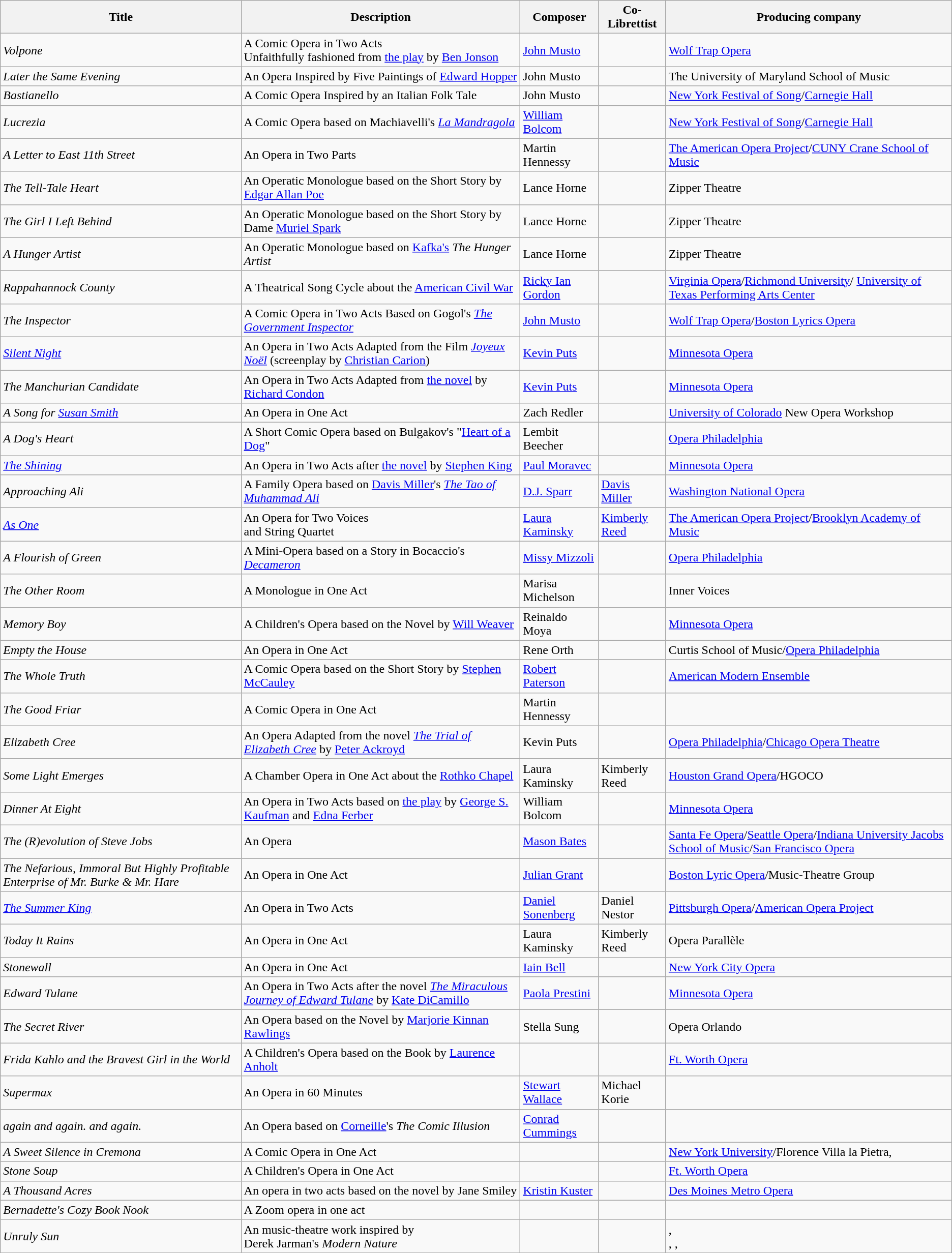<table class="wikitable">
<tr>
<th>Title</th>
<th>Description</th>
<th>Composer</th>
<th>Co-Librettist</th>
<th>Producing company</th>
</tr>
<tr>
<td><em>Volpone</em></td>
<td>A Comic Opera in Two Acts<br>Unfaithfully fashioned from <a href='#'>the play</a> by <a href='#'>Ben Jonson</a></td>
<td><a href='#'>John Musto</a></td>
<td></td>
<td><a href='#'>Wolf Trap Opera</a></td>
</tr>
<tr>
<td><em>Later the Same Evening</em></td>
<td>An Opera Inspired by Five Paintings of <a href='#'>Edward Hopper</a></td>
<td>John Musto</td>
<td></td>
<td>The University of Maryland School of Music</td>
</tr>
<tr>
<td><em>Bastianello</em></td>
<td>A Comic Opera Inspired by an Italian Folk Tale</td>
<td>John Musto</td>
<td></td>
<td><a href='#'>New York Festival of Song</a>/<a href='#'>Carnegie Hall</a></td>
</tr>
<tr>
<td><em>Lucrezia</em></td>
<td>A Comic Opera based on Machiavelli's <em><a href='#'>La Mandragola</a></em></td>
<td><a href='#'>William Bolcom</a></td>
<td></td>
<td><a href='#'>New York Festival of Song</a>/<a href='#'>Carnegie Hall</a></td>
</tr>
<tr>
<td><em>A Letter to East 11th Street</em></td>
<td>An Opera in Two Parts</td>
<td>Martin Hennessy</td>
<td></td>
<td><a href='#'>The American Opera Project</a>/<a href='#'>CUNY Crane School of Music</a></td>
</tr>
<tr>
<td><em>The Tell-Tale Heart</em></td>
<td>An Operatic Monologue based on the Short Story by <a href='#'>Edgar Allan Poe</a></td>
<td>Lance Horne</td>
<td></td>
<td>Zipper Theatre</td>
</tr>
<tr>
<td><em>The Girl I Left Behind</em></td>
<td>An Operatic Monologue based on the Short Story by Dame <a href='#'>Muriel Spark</a></td>
<td>Lance Horne</td>
<td></td>
<td>Zipper Theatre</td>
</tr>
<tr>
<td><em>A Hunger Artist</em></td>
<td>An Operatic Monologue based on <a href='#'>Kafka's</a> <em>The Hunger Artist</em></td>
<td>Lance Horne</td>
<td></td>
<td>Zipper Theatre</td>
</tr>
<tr>
<td><em>Rappahannock County</em></td>
<td>A Theatrical Song Cycle about the <a href='#'>American Civil War</a></td>
<td><a href='#'>Ricky Ian Gordon</a></td>
<td></td>
<td><a href='#'>Virginia Opera</a>/<a href='#'>Richmond University</a>/ <a href='#'>University of Texas Performing Arts Center</a></td>
</tr>
<tr>
<td><em>The Inspector</em></td>
<td>A Comic Opera in Two Acts Based on Gogol's <em><a href='#'>The Government Inspector</a></em></td>
<td><a href='#'>John Musto</a></td>
<td></td>
<td><a href='#'>Wolf Trap Opera</a>/<a href='#'>Boston Lyrics Opera</a></td>
</tr>
<tr>
<td><em><a href='#'>Silent Night</a></em></td>
<td>An Opera in Two Acts Adapted from the Film <em><a href='#'>Joyeux Noël</a></em>  (screenplay by <a href='#'>Christian Carion</a>)</td>
<td><a href='#'>Kevin Puts</a></td>
<td></td>
<td><a href='#'>Minnesota Opera</a></td>
</tr>
<tr>
<td><em>The Manchurian Candidate</em></td>
<td>An Opera in Two Acts Adapted from <a href='#'>the novel</a> by <a href='#'>Richard Condon</a></td>
<td><a href='#'>Kevin Puts</a></td>
<td></td>
<td><a href='#'>Minnesota Opera</a></td>
</tr>
<tr>
<td><em>A Song for <a href='#'>Susan Smith</a></em></td>
<td>An Opera in One Act</td>
<td>Zach Redler</td>
<td></td>
<td><a href='#'>University of Colorado</a> New Opera Workshop</td>
</tr>
<tr>
<td><em>A Dog's Heart</em></td>
<td>A Short Comic Opera based on Bulgakov's "<a href='#'>Heart of a Dog</a>"</td>
<td>Lembit Beecher</td>
<td></td>
<td><a href='#'>Opera Philadelphia</a></td>
</tr>
<tr>
<td><em><a href='#'>The Shining</a></em></td>
<td>An Opera in Two Acts after <a href='#'>the novel</a> by <a href='#'>Stephen King</a></td>
<td><a href='#'>Paul Moravec</a></td>
<td></td>
<td><a href='#'>Minnesota Opera</a></td>
</tr>
<tr>
<td><em>Approaching Ali</em></td>
<td>A Family Opera based on <a href='#'>Davis Miller</a>'s <em><a href='#'>The Tao of Muhammad Ali</a></em></td>
<td><a href='#'>D.J. Sparr</a></td>
<td><a href='#'>Davis Miller</a></td>
<td><a href='#'>Washington National Opera</a></td>
</tr>
<tr>
<td><em><a href='#'>As One</a></em></td>
<td>An Opera for Two Voices<br>and String Quartet</td>
<td><a href='#'>Laura Kaminsky</a></td>
<td><a href='#'>Kimberly Reed</a></td>
<td><a href='#'>The American Opera Project</a>/<a href='#'>Brooklyn Academy of Music</a></td>
</tr>
<tr>
<td><em>A Flourish of Green</em></td>
<td>A Mini-Opera based on a Story in Bocaccio's <em><a href='#'>Decameron</a></em></td>
<td><a href='#'>Missy Mizzoli</a></td>
<td></td>
<td><a href='#'>Opera Philadelphia</a></td>
</tr>
<tr>
<td><em>The Other Room</em></td>
<td>A Monologue in One Act</td>
<td>Marisa Michelson</td>
<td></td>
<td>Inner Voices</td>
</tr>
<tr>
<td><em>Memory Boy</em></td>
<td>A Children's Opera based on the Novel by <a href='#'>Will Weaver</a></td>
<td>Reinaldo Moya</td>
<td></td>
<td><a href='#'>Minnesota Opera</a></td>
</tr>
<tr>
<td><em>Empty the House</em></td>
<td>An Opera in One Act</td>
<td>Rene Orth</td>
<td></td>
<td>Curtis School of Music/<a href='#'>Opera Philadelphia</a></td>
</tr>
<tr>
<td><em>The Whole Truth</em></td>
<td>A Comic Opera based on the Short Story by <a href='#'>Stephen McCauley</a></td>
<td><a href='#'>Robert Paterson</a></td>
<td></td>
<td><a href='#'>American Modern Ensemble</a></td>
</tr>
<tr>
<td><em>The Good Friar</em></td>
<td>A Comic Opera in One Act</td>
<td>Martin Hennessy</td>
<td></td>
<td></td>
</tr>
<tr>
<td><em>Elizabeth Cree</em></td>
<td>An Opera Adapted from the novel <em><a href='#'>The Trial of Elizabeth Cree</a></em> by <a href='#'>Peter Ackroyd</a></td>
<td>Kevin Puts</td>
<td></td>
<td><a href='#'>Opera Philadelphia</a>/<a href='#'>Chicago Opera Theatre</a></td>
</tr>
<tr>
<td><em>Some Light Emerges</em></td>
<td>A Chamber Opera in One Act about the <a href='#'>Rothko Chapel</a></td>
<td>Laura Kaminsky</td>
<td>Kimberly Reed</td>
<td><a href='#'>Houston Grand Opera</a>/HGOCO</td>
</tr>
<tr>
<td><em>Dinner At Eight</em></td>
<td>An Opera in Two Acts based on <a href='#'>the play</a> by <a href='#'>George S. Kaufman</a> and <a href='#'>Edna Ferber</a></td>
<td>William Bolcom</td>
<td></td>
<td><a href='#'>Minnesota Opera</a></td>
</tr>
<tr>
<td><em>The (R)evolution of Steve Jobs</em></td>
<td>An Opera</td>
<td><a href='#'>Mason Bates</a></td>
<td></td>
<td><a href='#'>Santa Fe Opera</a>/<a href='#'>Seattle Opera</a>/<a href='#'>Indiana University Jacobs School of Music</a>/<a href='#'>San Francisco Opera</a></td>
</tr>
<tr>
<td><em>The Nefarious, Immoral But Highly Profitable Enterprise  of Mr. Burke & Mr. Hare</em></td>
<td>An Opera in One Act</td>
<td><a href='#'>Julian Grant</a></td>
<td></td>
<td><a href='#'>Boston Lyric Opera</a>/Music-Theatre Group</td>
</tr>
<tr>
<td><em><a href='#'>The Summer King</a></em></td>
<td>An Opera in Two Acts</td>
<td><a href='#'>Daniel Sonenberg</a></td>
<td>Daniel Nestor</td>
<td><a href='#'>Pittsburgh Opera</a>/<a href='#'>American Opera Project</a></td>
</tr>
<tr>
<td><em>Today It Rains</em></td>
<td>An Opera in One Act</td>
<td>Laura Kaminsky</td>
<td>Kimberly Reed</td>
<td>Opera Parallèle</td>
</tr>
<tr>
<td><em>Stonewall</em></td>
<td>An Opera in One Act</td>
<td><a href='#'>Iain Bell</a></td>
<td></td>
<td><a href='#'>New York City Opera</a></td>
</tr>
<tr>
<td><em>Edward Tulane</em></td>
<td>An Opera in Two Acts after the novel <em><a href='#'>The Miraculous Journey of Edward Tulane</a></em> by <a href='#'>Kate DiCamillo</a></td>
<td><a href='#'>Paola Prestini</a></td>
<td></td>
<td><a href='#'>Minnesota Opera</a></td>
</tr>
<tr>
<td><em>The Secret River</em></td>
<td>An Opera based on the Novel by <a href='#'>Marjorie Kinnan Rawlings</a></td>
<td>Stella Sung</td>
<td></td>
<td>Opera Orlando</td>
</tr>
<tr>
<td><em>Frida Kahlo and the Bravest Girl in the World</em></td>
<td>A Children's Opera based on the Book by <a href='#'>Laurence Anholt</a></td>
<td></td>
<td></td>
<td><a href='#'>Ft. Worth Opera</a></td>
</tr>
<tr>
<td><em>Supermax</em></td>
<td>An Opera in 60 Minutes</td>
<td><a href='#'>Stewart Wallace</a></td>
<td>Michael Korie</td>
<td></td>
</tr>
<tr>
<td><em>again and again. and again.</em></td>
<td>An Opera based on <a href='#'>Corneille</a>'s <em>The Comic Illusion</em></td>
<td><a href='#'>Conrad Cummings</a></td>
<td></td>
<td></td>
</tr>
<tr>
<td><em>A Sweet Silence in Cremona</em></td>
<td>A Comic Opera in One Act</td>
<td></td>
<td></td>
<td><a href='#'>New York University</a>/Florence Villa la Pietra, </td>
</tr>
<tr>
<td><em>Stone Soup</em></td>
<td>A Children's Opera in One Act</td>
<td></td>
<td></td>
<td><a href='#'>Ft. Worth Opera</a></td>
</tr>
<tr>
<td><em>A Thousand Acres</em></td>
<td>An opera in two acts based on the novel by Jane Smiley</td>
<td><a href='#'>Kristin Kuster</a></td>
<td></td>
<td><a href='#'>Des Moines Metro Opera</a></td>
</tr>
<tr>
<td><em>Bernadette's Cozy Book Nook</em></td>
<td>A Zoom opera in one act</td>
<td></td>
<td></td>
<td></td>
</tr>
<tr>
<td><em>Unruly Sun</em></td>
<td>An music-theatre work inspired by<br>Derek Jarman's <em>Modern Nature</em></td>
<td></td>
<td></td>
<td>,<br>, ,</td>
</tr>
</table>
